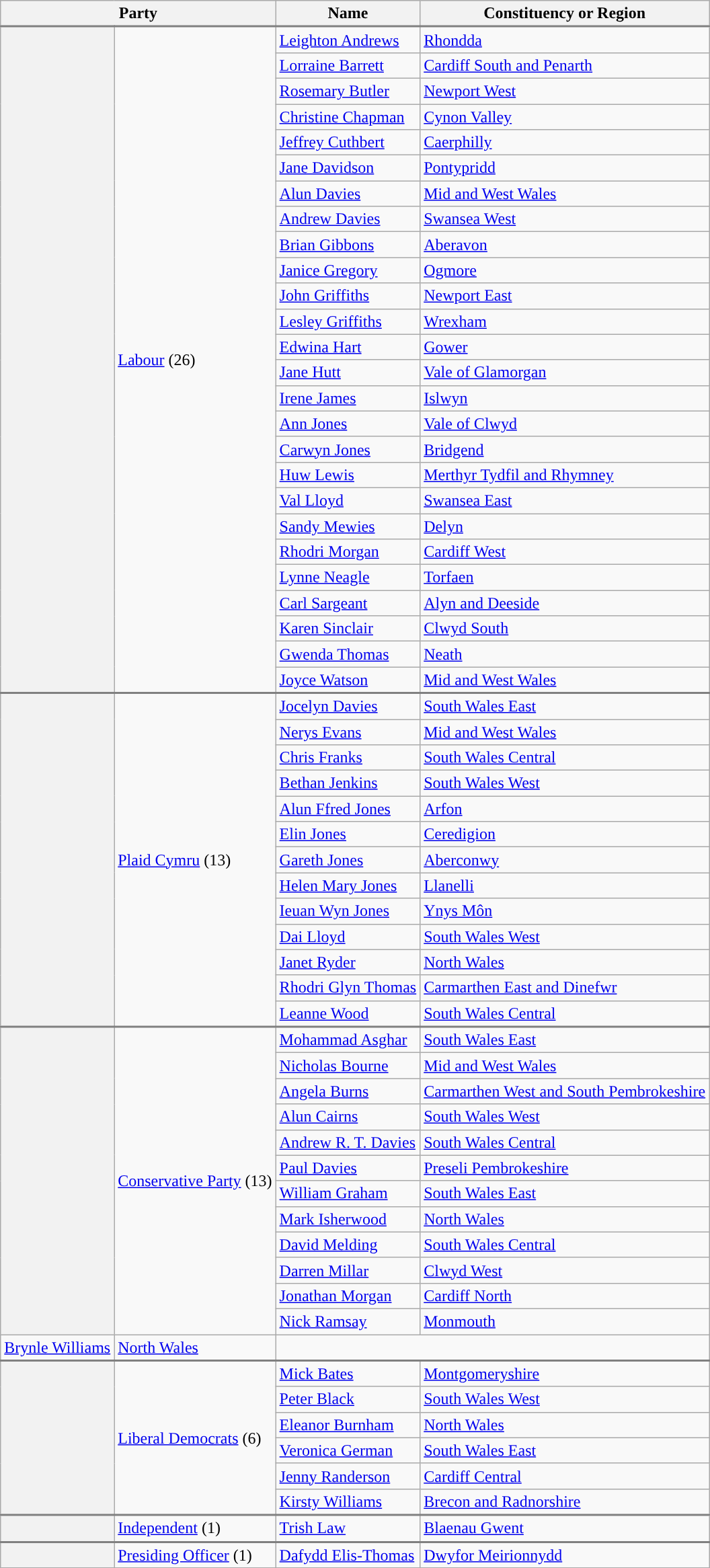<table class="wikitable">
<tr style="border-bottom: 2px solid gray;">
<th colspan="2">Party</th>
<th>Name</th>
<th>Constituency or Region</th>
</tr>
<tr>
<th rowspan="26" style="background-color: "></th>
<td rowspan="26"><a href='#'>Labour</a> (26)</td>
<td><a href='#'>Leighton Andrews</a></td>
<td><a href='#'>Rhondda</a></td>
</tr>
<tr>
<td><a href='#'>Lorraine Barrett</a></td>
<td><a href='#'>Cardiff South and Penarth</a></td>
</tr>
<tr>
<td><a href='#'>Rosemary Butler</a></td>
<td><a href='#'>Newport West</a></td>
</tr>
<tr>
<td><a href='#'>Christine Chapman</a></td>
<td><a href='#'>Cynon Valley</a></td>
</tr>
<tr>
<td><a href='#'>Jeffrey Cuthbert</a></td>
<td><a href='#'>Caerphilly</a></td>
</tr>
<tr>
<td><a href='#'>Jane Davidson</a></td>
<td><a href='#'>Pontypridd</a></td>
</tr>
<tr>
<td><a href='#'>Alun Davies</a></td>
<td><a href='#'>Mid and West Wales</a></td>
</tr>
<tr>
<td><a href='#'>Andrew Davies</a></td>
<td><a href='#'>Swansea West</a></td>
</tr>
<tr>
<td><a href='#'>Brian Gibbons</a></td>
<td><a href='#'>Aberavon</a></td>
</tr>
<tr>
<td><a href='#'>Janice Gregory</a></td>
<td><a href='#'>Ogmore</a></td>
</tr>
<tr>
<td><a href='#'>John Griffiths</a></td>
<td><a href='#'>Newport East</a></td>
</tr>
<tr>
<td><a href='#'>Lesley Griffiths</a></td>
<td><a href='#'>Wrexham</a></td>
</tr>
<tr>
<td><a href='#'>Edwina Hart</a></td>
<td><a href='#'>Gower</a></td>
</tr>
<tr>
<td><a href='#'>Jane Hutt</a></td>
<td><a href='#'>Vale of Glamorgan</a></td>
</tr>
<tr>
<td><a href='#'>Irene James</a></td>
<td><a href='#'>Islwyn</a></td>
</tr>
<tr>
<td><a href='#'>Ann Jones</a></td>
<td><a href='#'>Vale of Clwyd</a></td>
</tr>
<tr>
<td><a href='#'>Carwyn Jones</a></td>
<td><a href='#'>Bridgend</a></td>
</tr>
<tr>
<td><a href='#'>Huw Lewis</a></td>
<td><a href='#'>Merthyr Tydfil and Rhymney</a></td>
</tr>
<tr>
<td><a href='#'>Val Lloyd</a></td>
<td><a href='#'>Swansea East</a></td>
</tr>
<tr>
<td><a href='#'>Sandy Mewies</a></td>
<td><a href='#'>Delyn</a></td>
</tr>
<tr>
<td><a href='#'>Rhodri Morgan</a></td>
<td><a href='#'>Cardiff West</a></td>
</tr>
<tr>
<td><a href='#'>Lynne Neagle</a></td>
<td><a href='#'>Torfaen</a></td>
</tr>
<tr>
<td><a href='#'>Carl Sargeant</a></td>
<td><a href='#'>Alyn and Deeside</a></td>
</tr>
<tr>
<td><a href='#'>Karen Sinclair</a></td>
<td><a href='#'>Clwyd South</a></td>
</tr>
<tr>
<td><a href='#'>Gwenda Thomas</a></td>
<td><a href='#'>Neath</a></td>
</tr>
<tr style="border-bottom: 2px solid gray;">
<td><a href='#'>Joyce Watson</a></td>
<td><a href='#'>Mid and West Wales</a></td>
</tr>
<tr>
<th rowspan="13" style="background-color: "></th>
<td rowspan="13"><a href='#'>Plaid Cymru</a> (13)</td>
<td><a href='#'>Jocelyn Davies</a></td>
<td><a href='#'>South Wales East</a></td>
</tr>
<tr>
<td><a href='#'>Nerys Evans</a></td>
<td><a href='#'>Mid and West Wales</a></td>
</tr>
<tr>
<td><a href='#'>Chris Franks</a></td>
<td><a href='#'>South Wales Central</a></td>
</tr>
<tr>
<td><a href='#'>Bethan Jenkins</a></td>
<td><a href='#'>South Wales West</a></td>
</tr>
<tr>
<td><a href='#'>Alun Ffred Jones</a></td>
<td><a href='#'>Arfon</a></td>
</tr>
<tr>
<td><a href='#'>Elin Jones</a></td>
<td><a href='#'>Ceredigion</a></td>
</tr>
<tr>
<td><a href='#'>Gareth Jones</a></td>
<td><a href='#'>Aberconwy</a></td>
</tr>
<tr>
<td><a href='#'>Helen Mary Jones</a></td>
<td><a href='#'>Llanelli</a></td>
</tr>
<tr>
<td><a href='#'>Ieuan Wyn Jones</a></td>
<td><a href='#'>Ynys Môn</a></td>
</tr>
<tr>
<td><a href='#'>Dai Lloyd</a></td>
<td><a href='#'>South Wales West</a></td>
</tr>
<tr>
<td><a href='#'>Janet Ryder</a></td>
<td><a href='#'>North Wales</a></td>
</tr>
<tr>
<td><a href='#'>Rhodri Glyn Thomas</a></td>
<td><a href='#'>Carmarthen East and Dinefwr</a></td>
</tr>
<tr style="border-bottom: 2px solid gray;">
<td><a href='#'>Leanne Wood</a></td>
<td><a href='#'>South Wales Central</a></td>
</tr>
<tr>
<th rowspan="13" style="background-color: "></th>
<td rowspan="13"><a href='#'>Conservative Party</a> (13)</td>
<td><a href='#'>Mohammad Asghar</a></td>
<td><a href='#'>South Wales East</a></td>
</tr>
<tr>
<td><a href='#'>Nicholas Bourne</a></td>
<td><a href='#'>Mid and West Wales</a></td>
</tr>
<tr>
<td><a href='#'>Angela Burns</a></td>
<td><a href='#'>Carmarthen West and South Pembrokeshire</a></td>
</tr>
<tr>
<td><a href='#'>Alun Cairns</a></td>
<td><a href='#'>South Wales West</a></td>
</tr>
<tr>
<td><a href='#'>Andrew R. T. Davies</a></td>
<td><a href='#'>South Wales Central</a></td>
</tr>
<tr>
<td><a href='#'>Paul Davies</a></td>
<td><a href='#'>Preseli Pembrokeshire</a></td>
</tr>
<tr>
<td><a href='#'>William Graham</a></td>
<td><a href='#'>South Wales East</a></td>
</tr>
<tr>
<td><a href='#'>Mark Isherwood</a></td>
<td><a href='#'>North Wales</a></td>
</tr>
<tr>
<td><a href='#'>David Melding</a></td>
<td><a href='#'>South Wales Central</a></td>
</tr>
<tr>
<td><a href='#'>Darren Millar</a></td>
<td><a href='#'>Clwyd West</a></td>
</tr>
<tr>
<td><a href='#'>Jonathan Morgan</a></td>
<td><a href='#'>Cardiff North</a></td>
</tr>
<tr>
<td><a href='#'>Nick Ramsay</a></td>
<td><a href='#'>Monmouth</a></td>
</tr>
<tr>
</tr>
<tr style="border-bottom: 2px solid gray;">
<td><a href='#'>Brynle Williams</a></td>
<td><a href='#'>North Wales</a></td>
</tr>
<tr>
<th rowspan="6" style="background-color: "></th>
<td rowspan="6"><a href='#'>Liberal Democrats</a> (6)</td>
<td><a href='#'>Mick Bates</a></td>
<td><a href='#'>Montgomeryshire</a></td>
</tr>
<tr>
<td><a href='#'>Peter Black</a></td>
<td><a href='#'>South Wales West</a></td>
</tr>
<tr>
<td><a href='#'>Eleanor Burnham</a></td>
<td><a href='#'>North Wales</a></td>
</tr>
<tr>
<td><a href='#'>Veronica German</a></td>
<td><a href='#'>South Wales East</a></td>
</tr>
<tr>
<td><a href='#'>Jenny Randerson</a></td>
<td><a href='#'>Cardiff Central</a></td>
</tr>
<tr style="border-bottom: 2px solid gray;">
<td><a href='#'>Kirsty Williams</a></td>
<td><a href='#'>Brecon and Radnorshire</a></td>
</tr>
<tr style="border-bottom: 2px solid gray;">
<th rowspan="1" style="background-color:"></th>
<td rowspan="1"><a href='#'>Independent</a> (1)</td>
<td><a href='#'>Trish Law</a></td>
<td><a href='#'>Blaenau Gwent</a></td>
</tr>
<tr>
<th rowspan="1" style="background-color:"></th>
<td rowspan="1"><a href='#'>Presiding Officer</a> (1)</td>
<td><a href='#'>Dafydd Elis-Thomas</a></td>
<td><a href='#'>Dwyfor Meirionnydd</a></td>
</tr>
<tr>
</tr>
</table>
